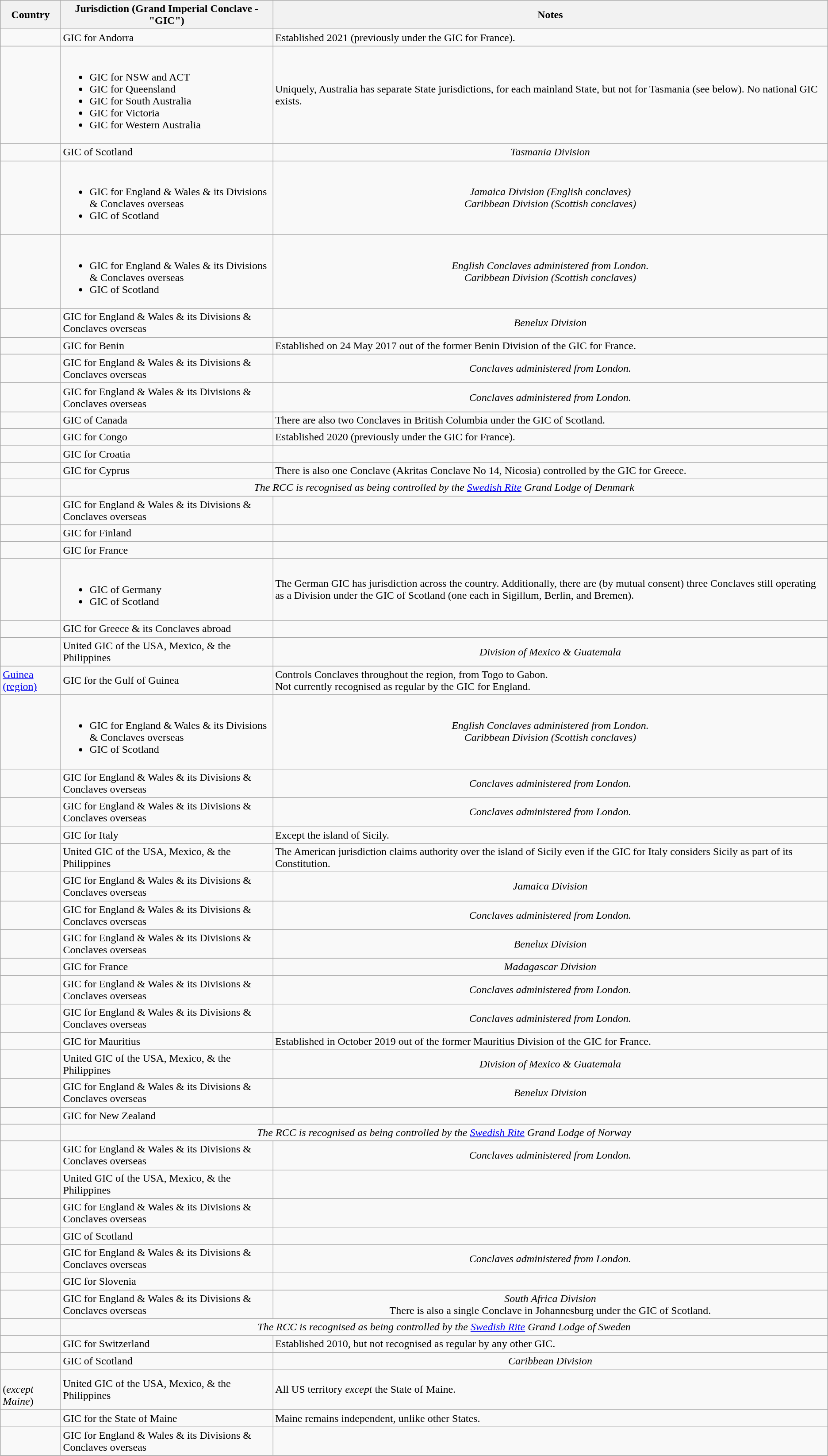<table class="wikitable">
<tr>
<th>Country</th>
<th>Jurisdiction (Grand Imperial Conclave - "GIC")</th>
<th>Notes</th>
</tr>
<tr>
<td></td>
<td>GIC for Andorra</td>
<td>Established 2021 (previously under the GIC for France).</td>
</tr>
<tr>
<td></td>
<td><br><ul><li>GIC for NSW and ACT</li><li>GIC for Queensland</li><li>GIC for South Australia</li><li>GIC for Victoria</li><li>GIC for Western Australia</li></ul></td>
<td>Uniquely, Australia has separate State jurisdictions, for each mainland State, but not for Tasmania (see below). No national GIC exists.</td>
</tr>
<tr>
<td></td>
<td>GIC of Scotland</td>
<td style="text-align: center;"><em>Tasmania Division</em></td>
</tr>
<tr>
<td></td>
<td><br><ul><li>GIC for England & Wales & its Divisions & Conclaves overseas</li><li>GIC of Scotland</li></ul></td>
<td style="text-align: center;"><em>Jamaica Division (English conclaves)</em><br><em>Caribbean Division (Scottish conclaves)</em></td>
</tr>
<tr>
<td></td>
<td><br><ul><li>GIC for England & Wales & its Divisions & Conclaves overseas</li><li>GIC of Scotland</li></ul></td>
<td style="text-align: center;"><em>English Conclaves administered from London.</em><br><em>Caribbean Division (Scottish conclaves)</em></td>
</tr>
<tr>
<td></td>
<td>GIC for England & Wales & its Divisions & Conclaves overseas</td>
<td style="text-align: center;"><em>Benelux Division</em></td>
</tr>
<tr>
<td></td>
<td>GIC for Benin</td>
<td>Established on 24 May 2017 out of the former Benin Division of the GIC for France.</td>
</tr>
<tr>
<td></td>
<td>GIC for England & Wales & its Divisions & Conclaves overseas</td>
<td style="text-align: center;"><em>Conclaves administered from London.</em></td>
</tr>
<tr>
<td></td>
<td>GIC for England & Wales & its Divisions & Conclaves overseas</td>
<td style="text-align: center;"><em>Conclaves administered from London.</em></td>
</tr>
<tr>
<td></td>
<td>GIC of Canada</td>
<td>There are also two Conclaves in British Columbia under the GIC of Scotland.</td>
</tr>
<tr>
<td></td>
<td>GIC for Congo</td>
<td>Established 2020 (previously under the GIC for France).</td>
</tr>
<tr>
<td></td>
<td>GIC for Croatia</td>
<td></td>
</tr>
<tr>
<td></td>
<td>GIC for Cyprus</td>
<td>There is also one Conclave (Akritas Conclave No 14, Nicosia) controlled by the GIC for Greece.</td>
</tr>
<tr>
<td></td>
<td colspan="2" style="text-align: center;"><em>The RCC is recognised as being controlled by the <a href='#'>Swedish Rite</a> Grand Lodge of Denmark</em></td>
</tr>
<tr>
<td></td>
<td>GIC for England & Wales & its Divisions & Conclaves overseas</td>
<td></td>
</tr>
<tr>
<td></td>
<td>GIC for Finland</td>
<td></td>
</tr>
<tr>
<td></td>
<td>GIC for France</td>
<td></td>
</tr>
<tr>
<td></td>
<td><br><ul><li>GIC of Germany</li><li>GIC of Scotland</li></ul></td>
<td>The German GIC has jurisdiction across the country. Additionally, there are (by mutual consent) three Conclaves still operating as a Division under the GIC of Scotland (one each in Sigillum, Berlin, and Bremen).</td>
</tr>
<tr>
<td></td>
<td>GIC for Greece & its Conclaves abroad</td>
<td></td>
</tr>
<tr>
<td></td>
<td>United GIC of the USA, Mexico, & the Philippines</td>
<td style="text-align: center;"><em>Division of Mexico & Guatemala</em></td>
</tr>
<tr>
<td><a href='#'>Guinea (region)</a></td>
<td>GIC for the Gulf of Guinea</td>
<td>Controls Conclaves throughout the region, from Togo to Gabon.<br>Not currently recognised as regular by the GIC for England.</td>
</tr>
<tr>
<td></td>
<td><br><ul><li>GIC for England & Wales & its Divisions & Conclaves overseas</li><li>GIC of Scotland</li></ul></td>
<td style="text-align: center;"><em>English Conclaves administered from London.</em><br><em>Caribbean Division (Scottish conclaves)</em></td>
</tr>
<tr>
<td></td>
<td>GIC for England & Wales & its Divisions & Conclaves overseas</td>
<td style="text-align: center;"><em>Conclaves administered from London.</em></td>
</tr>
<tr>
<td></td>
<td>GIC for England & Wales & its Divisions & Conclaves overseas</td>
<td style="text-align: center;"><em>Conclaves administered from London.</em></td>
</tr>
<tr>
<td></td>
<td>GIC for Italy</td>
<td>Except the island of Sicily.</td>
</tr>
<tr>
<td></td>
<td>United GIC of the USA, Mexico, & the Philippines</td>
<td>The American jurisdiction claims authority over the island of Sicily  even if the GIC for Italy considers Sicily as part of its Constitution.</td>
</tr>
<tr>
<td></td>
<td>GIC for England & Wales & its Divisions & Conclaves overseas</td>
<td style="text-align: center;"><em>Jamaica Division</em></td>
</tr>
<tr>
<td></td>
<td>GIC for England & Wales & its Divisions & Conclaves overseas</td>
<td style="text-align: center;"><em>Conclaves administered from London.</em></td>
</tr>
<tr>
<td></td>
<td>GIC for England & Wales & its Divisions & Conclaves overseas</td>
<td style="text-align: center;"><em>Benelux Division</em></td>
</tr>
<tr>
<td></td>
<td>GIC for France</td>
<td style="text-align: center;"><em>Madagascar Division</em></td>
</tr>
<tr>
<td></td>
<td>GIC for England & Wales & its Divisions & Conclaves overseas</td>
<td style="text-align: center;"><em>Conclaves administered from London.</em></td>
</tr>
<tr>
<td></td>
<td>GIC for England & Wales & its Divisions & Conclaves overseas</td>
<td style="text-align: center;"><em>Conclaves administered from London.</em></td>
</tr>
<tr>
<td></td>
<td>GIC for Mauritius</td>
<td>Established in October 2019 out of the former Mauritius Division of the GIC for France.</td>
</tr>
<tr>
<td></td>
<td>United GIC of the USA, Mexico, & the Philippines</td>
<td style="text-align: center;"><em>Division of Mexico & Guatemala</em></td>
</tr>
<tr>
<td></td>
<td>GIC for England & Wales & its Divisions & Conclaves overseas</td>
<td style="text-align: center;"><em>Benelux Division</em></td>
</tr>
<tr>
<td></td>
<td>GIC for New Zealand</td>
<td></td>
</tr>
<tr>
<td></td>
<td colspan="2" style="text-align: center;"><em>The RCC is recognised as being controlled by the <a href='#'>Swedish Rite</a> Grand Lodge of Norway</em></td>
</tr>
<tr>
<td></td>
<td>GIC for England & Wales & its Divisions & Conclaves overseas</td>
<td style="text-align: center;"><em>Conclaves administered from London.</em></td>
</tr>
<tr>
<td></td>
<td>United GIC of the USA, Mexico, & the Philippines</td>
<td></td>
</tr>
<tr>
<td></td>
<td>GIC for England & Wales & its Divisions & Conclaves overseas</td>
<td></td>
</tr>
<tr>
<td></td>
<td>GIC of Scotland</td>
<td></td>
</tr>
<tr>
<td></td>
<td>GIC for England & Wales & its Divisions & Conclaves overseas</td>
<td style="text-align: center;"><em>Conclaves administered from London.</em></td>
</tr>
<tr>
<td></td>
<td>GIC for Slovenia</td>
</tr>
<tr>
<td></td>
<td>GIC for England & Wales & its Divisions & Conclaves overseas</td>
<td style="text-align: center;"><em>South Africa Division</em><br>There is also a single Conclave in Johannesburg under the GIC of Scotland.</td>
</tr>
<tr>
<td></td>
<td colspan="2" style="text-align: center;"><em>The RCC is recognised as being controlled by the <a href='#'>Swedish Rite</a> Grand Lodge of Sweden</em></td>
</tr>
<tr>
<td></td>
<td>GIC for Switzerland</td>
<td>Established 2010, but not recognised as regular by any other GIC.</td>
</tr>
<tr>
<td></td>
<td>GIC of Scotland</td>
<td style="text-align: center;"><em>Caribbean Division</em></td>
</tr>
<tr>
<td><br> (<em>except Maine</em>)</td>
<td>United GIC of the USA, Mexico, & the Philippines</td>
<td>All US territory <em>except</em> the State of Maine.</td>
</tr>
<tr>
<td><br></td>
<td>GIC for the State of Maine</td>
<td>Maine remains independent, unlike other States.</td>
</tr>
<tr>
<td></td>
<td>GIC for England & Wales & its Divisions & Conclaves overseas</td>
<td></td>
</tr>
</table>
